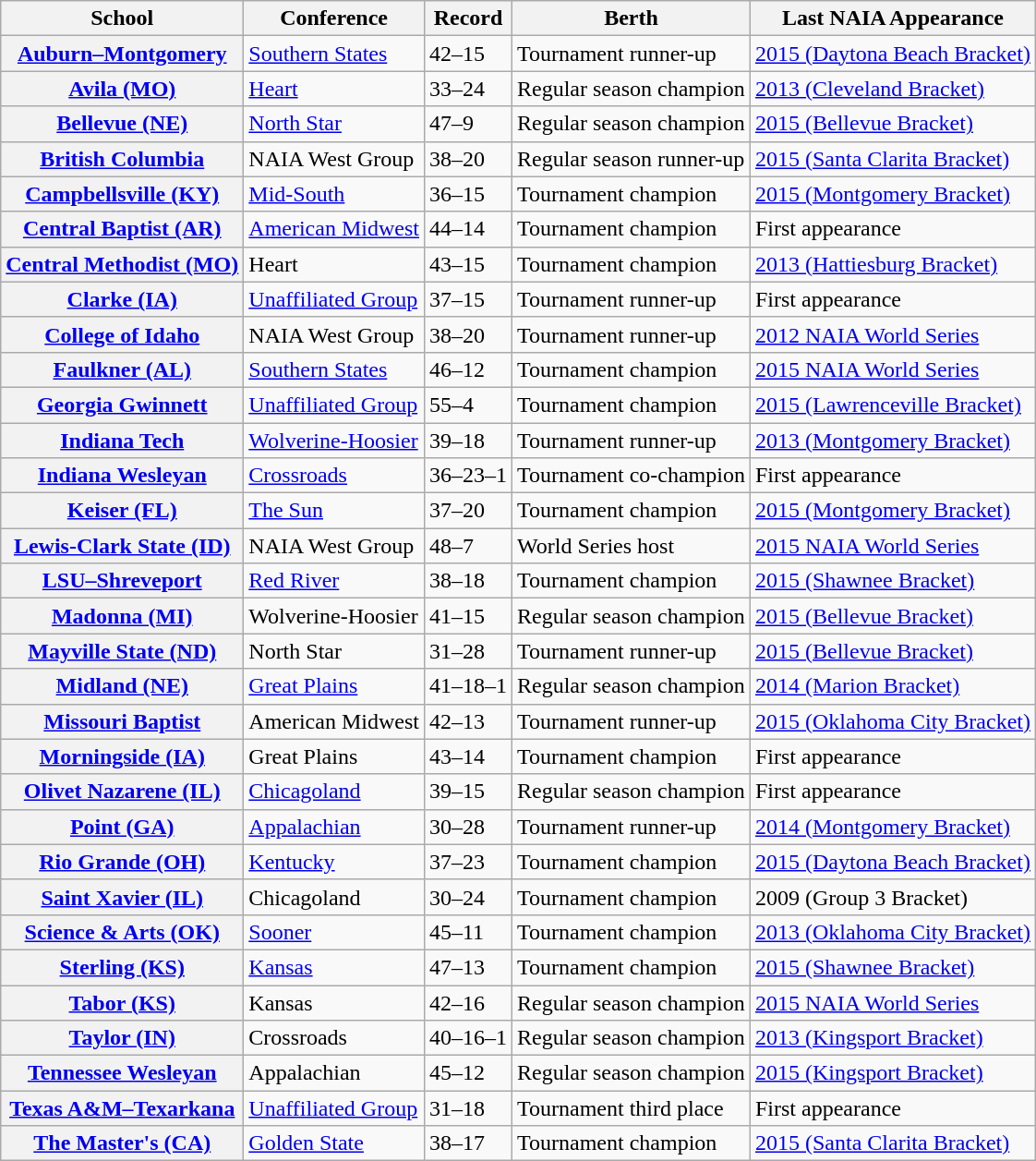<table class = "wikitable sortable plainrowheaders">
<tr>
<th>School</th>
<th>Conference</th>
<th>Record</th>
<th>Berth</th>
<th>Last NAIA Appearance</th>
</tr>
<tr>
<th scope="row"><a href='#'>Auburn–Montgomery</a></th>
<td><a href='#'>Southern States</a></td>
<td>42–15</td>
<td>Tournament runner-up</td>
<td><a href='#'>2015 (Daytona Beach Bracket)</a></td>
</tr>
<tr>
<th scope="row"><a href='#'>Avila (MO)</a></th>
<td><a href='#'>Heart</a></td>
<td>33–24</td>
<td>Regular season champion</td>
<td><a href='#'>2013 (Cleveland Bracket)</a></td>
</tr>
<tr>
<th scope="row"><a href='#'>Bellevue (NE)</a></th>
<td><a href='#'>North Star</a></td>
<td>47–9</td>
<td>Regular season champion</td>
<td><a href='#'>2015 (Bellevue Bracket)</a></td>
</tr>
<tr>
<th scope="row"><a href='#'>British Columbia</a></th>
<td>NAIA West Group</td>
<td>38–20</td>
<td>Regular season runner-up</td>
<td><a href='#'>2015 (Santa Clarita Bracket)</a></td>
</tr>
<tr>
<th scope="row"><a href='#'>Campbellsville (KY)</a></th>
<td><a href='#'>Mid-South</a></td>
<td>36–15</td>
<td>Tournament champion</td>
<td><a href='#'>2015 (Montgomery Bracket)</a></td>
</tr>
<tr>
<th scope="row"><a href='#'>Central Baptist (AR)</a></th>
<td><a href='#'>American Midwest</a></td>
<td>44–14</td>
<td>Tournament champion</td>
<td>First appearance</td>
</tr>
<tr>
<th scope="row"><a href='#'>Central Methodist (MO)</a></th>
<td>Heart</td>
<td>43–15</td>
<td>Tournament champion</td>
<td><a href='#'>2013 (Hattiesburg Bracket)</a></td>
</tr>
<tr>
<th scope="row"><a href='#'>Clarke (IA)</a></th>
<td><a href='#'>Unaffiliated Group</a></td>
<td>37–15</td>
<td>Tournament runner-up</td>
<td>First appearance</td>
</tr>
<tr>
<th scope="row"><a href='#'>College of Idaho</a></th>
<td>NAIA West Group</td>
<td>38–20</td>
<td>Tournament runner-up</td>
<td><a href='#'>2012 NAIA World Series</a></td>
</tr>
<tr>
<th scope="row"><a href='#'>Faulkner (AL)</a></th>
<td><a href='#'>Southern States</a></td>
<td>46–12</td>
<td>Tournament champion</td>
<td><a href='#'>2015 NAIA World Series</a></td>
</tr>
<tr>
<th scope="row"><a href='#'>Georgia Gwinnett</a></th>
<td><a href='#'>Unaffiliated Group</a></td>
<td>55–4</td>
<td>Tournament champion</td>
<td><a href='#'>2015 (Lawrenceville Bracket)</a></td>
</tr>
<tr>
<th scope="row"><a href='#'>Indiana Tech</a></th>
<td><a href='#'>Wolverine-Hoosier</a></td>
<td>39–18</td>
<td>Tournament runner-up</td>
<td><a href='#'>2013 (Montgomery Bracket)</a></td>
</tr>
<tr>
<th scope="row"><a href='#'>Indiana Wesleyan</a></th>
<td><a href='#'>Crossroads</a></td>
<td>36–23–1</td>
<td>Tournament co-champion</td>
<td>First appearance</td>
</tr>
<tr>
<th scope="row"><a href='#'>Keiser (FL)</a></th>
<td><a href='#'>The Sun</a></td>
<td>37–20</td>
<td>Tournament champion</td>
<td><a href='#'>2015 (Montgomery Bracket)</a></td>
</tr>
<tr>
<th scope="row"><a href='#'>Lewis-Clark State (ID)</a></th>
<td>NAIA West Group</td>
<td>48–7</td>
<td>World Series host</td>
<td><a href='#'>2015 NAIA World Series</a></td>
</tr>
<tr>
<th scope="row"><a href='#'>LSU–Shreveport</a></th>
<td><a href='#'>Red River</a></td>
<td>38–18</td>
<td>Tournament champion</td>
<td><a href='#'>2015 (Shawnee Bracket)</a></td>
</tr>
<tr>
<th scope="row"><a href='#'>Madonna (MI)</a></th>
<td>Wolverine-Hoosier</td>
<td>41–15</td>
<td>Regular season champion</td>
<td><a href='#'>2015 (Bellevue Bracket)</a></td>
</tr>
<tr>
<th scope="row"><a href='#'>Mayville State (ND)</a></th>
<td>North Star</td>
<td>31–28</td>
<td>Tournament runner-up</td>
<td><a href='#'>2015 (Bellevue Bracket)</a></td>
</tr>
<tr>
<th scope="row"><a href='#'>Midland (NE)</a></th>
<td><a href='#'>Great Plains</a></td>
<td>41–18–1</td>
<td>Regular season champion</td>
<td><a href='#'>2014 (Marion Bracket)</a></td>
</tr>
<tr>
<th scope="row"><a href='#'>Missouri Baptist</a></th>
<td>American Midwest</td>
<td>42–13</td>
<td>Tournament runner-up</td>
<td><a href='#'>2015 (Oklahoma City Bracket)</a></td>
</tr>
<tr>
<th scope="row"><a href='#'>Morningside (IA)</a></th>
<td>Great Plains</td>
<td>43–14</td>
<td>Tournament champion</td>
<td>First appearance</td>
</tr>
<tr>
<th scope="row"><a href='#'>Olivet Nazarene (IL)</a></th>
<td><a href='#'>Chicagoland</a></td>
<td>39–15</td>
<td>Regular season champion</td>
<td>First appearance</td>
</tr>
<tr>
<th scope="row"><a href='#'>Point (GA)</a></th>
<td><a href='#'>Appalachian</a></td>
<td>30–28</td>
<td>Tournament runner-up</td>
<td><a href='#'>2014 (Montgomery Bracket)</a></td>
</tr>
<tr>
<th scope="row"><a href='#'>Rio Grande (OH)</a></th>
<td><a href='#'>Kentucky</a></td>
<td>37–23</td>
<td>Tournament champion</td>
<td><a href='#'>2015 (Daytona Beach Bracket)</a></td>
</tr>
<tr>
<th scope="row"><a href='#'>Saint Xavier (IL)</a></th>
<td>Chicagoland</td>
<td>30–24</td>
<td>Tournament champion</td>
<td>2009 (Group 3 Bracket)</td>
</tr>
<tr>
<th scope="row"><a href='#'>Science & Arts (OK)</a></th>
<td><a href='#'>Sooner</a></td>
<td>45–11</td>
<td>Tournament champion</td>
<td><a href='#'>2013 (Oklahoma City Bracket)</a></td>
</tr>
<tr>
<th scope="row"><a href='#'>Sterling (KS)</a></th>
<td><a href='#'>Kansas</a></td>
<td>47–13</td>
<td>Tournament champion</td>
<td><a href='#'>2015 (Shawnee Bracket)</a></td>
</tr>
<tr>
<th scope="row"><a href='#'>Tabor (KS)</a></th>
<td>Kansas</td>
<td>42–16</td>
<td>Regular season champion</td>
<td><a href='#'>2015 NAIA World Series</a></td>
</tr>
<tr>
<th scope="row"><a href='#'>Taylor (IN)</a></th>
<td>Crossroads</td>
<td>40–16–1</td>
<td>Regular season champion</td>
<td><a href='#'>2013 (Kingsport Bracket)</a></td>
</tr>
<tr>
<th scope="row"><a href='#'>Tennessee Wesleyan</a></th>
<td>Appalachian</td>
<td>45–12</td>
<td>Regular season champion</td>
<td><a href='#'>2015 (Kingsport Bracket)</a></td>
</tr>
<tr>
<th scope="row"><a href='#'>Texas A&M–Texarkana</a></th>
<td><a href='#'>Unaffiliated Group</a></td>
<td>31–18</td>
<td>Tournament third place</td>
<td>First appearance</td>
</tr>
<tr>
<th scope="row"><a href='#'>The Master's (CA)</a></th>
<td><a href='#'>Golden State</a></td>
<td>38–17</td>
<td>Tournament champion</td>
<td><a href='#'>2015 (Santa Clarita Bracket)</a></td>
</tr>
</table>
